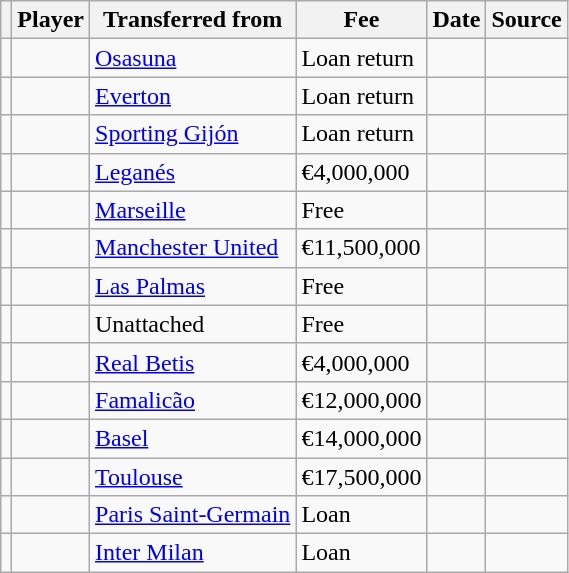<table class="wikitable plainrowheaders sortable">
<tr>
<th></th>
<th scope="col">Player</th>
<th>Transferred from</th>
<th style="width: 80px;">Fee</th>
<th scope="col">Date</th>
<th scope="col">Source</th>
</tr>
<tr>
<td align="center"></td>
<td></td>
<td> <a href='#'>Osasuna</a></td>
<td>Loan return</td>
<td></td>
<td></td>
</tr>
<tr>
<td align="center"></td>
<td></td>
<td> <a href='#'>Everton</a></td>
<td>Loan return</td>
<td></td>
<td></td>
</tr>
<tr>
<td align="center"></td>
<td></td>
<td> <a href='#'>Sporting Gijón</a></td>
<td>Loan return</td>
<td></td>
<td></td>
</tr>
<tr>
<td align="center"></td>
<td></td>
<td> <a href='#'>Leganés</a></td>
<td>€4,000,000</td>
<td></td>
<td></td>
</tr>
<tr>
<td align="center"></td>
<td></td>
<td> <a href='#'>Marseille</a></td>
<td>Free</td>
<td></td>
<td></td>
</tr>
<tr>
<td align="center"></td>
<td></td>
<td> <a href='#'>Manchester United</a></td>
<td>€11,500,000</td>
<td></td>
<td></td>
</tr>
<tr>
<td align="center"></td>
<td></td>
<td> <a href='#'>Las Palmas</a></td>
<td>Free</td>
<td></td>
<td></td>
</tr>
<tr>
<td align="center"></td>
<td></td>
<td>Unattached</td>
<td>Free</td>
<td></td>
<td></td>
</tr>
<tr>
<td align="center"></td>
<td></td>
<td> <a href='#'>Real Betis</a></td>
<td>€4,000,000</td>
<td></td>
<td></td>
</tr>
<tr>
<td align="center"></td>
<td></td>
<td> <a href='#'>Famalicão</a></td>
<td>€12,000,000</td>
<td></td>
<td></td>
</tr>
<tr>
<td align="center"></td>
<td></td>
<td> <a href='#'>Basel</a></td>
<td>€14,000,000</td>
<td></td>
<td></td>
</tr>
<tr>
<td align="center"></td>
<td></td>
<td> <a href='#'>Toulouse</a></td>
<td>€17,500,000</td>
<td></td>
<td></td>
</tr>
<tr>
<td align="center"></td>
<td></td>
<td> <a href='#'>Paris Saint-Germain</a></td>
<td>Loan</td>
<td></td>
<td></td>
</tr>
<tr>
<td align="center"></td>
<td></td>
<td> <a href='#'>Inter Milan</a></td>
<td>Loan</td>
<td></td>
<td></td>
</tr>
</table>
